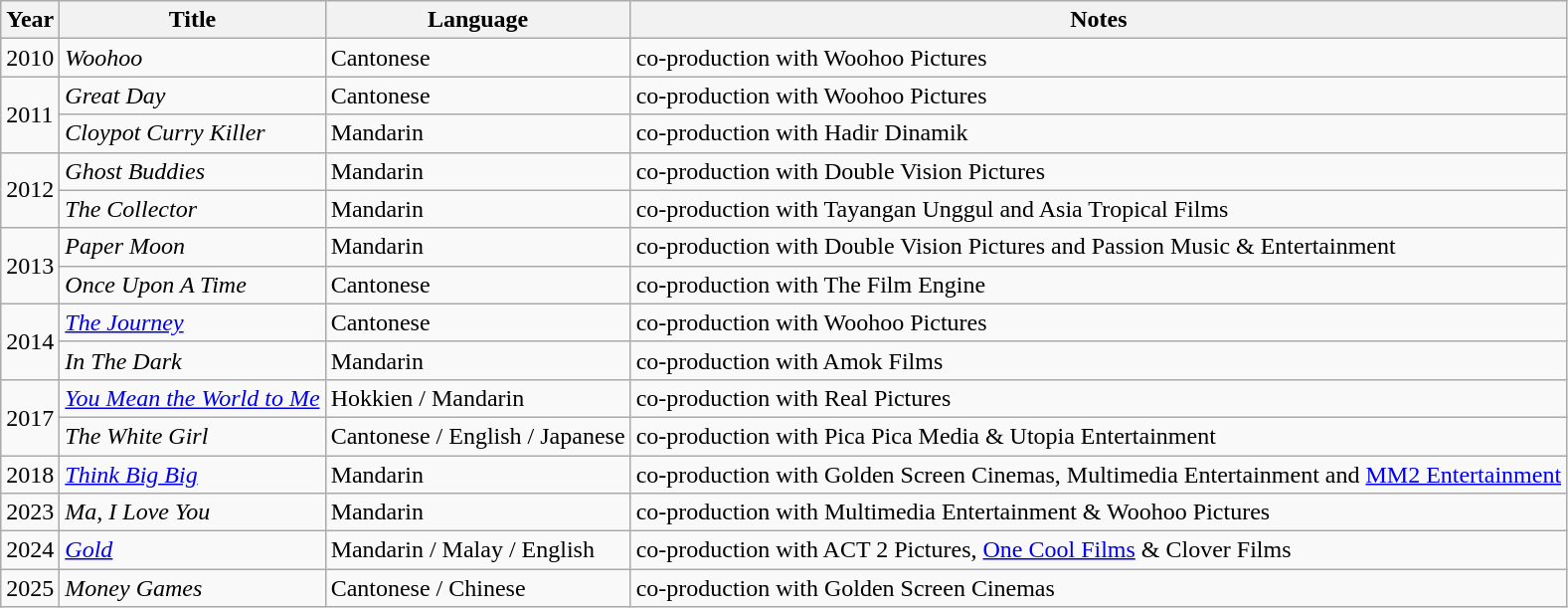<table class="wikitable">
<tr>
<th>Year</th>
<th>Title</th>
<th>Language</th>
<th>Notes</th>
</tr>
<tr>
<td>2010</td>
<td><em>Woohoo</em></td>
<td>Cantonese</td>
<td>co-production with Woohoo Pictures</td>
</tr>
<tr>
<td rowspan="2">2011</td>
<td><em>Great Day</em></td>
<td>Cantonese</td>
<td>co-production with Woohoo Pictures</td>
</tr>
<tr>
<td><em>Cloypot Curry Killer</em></td>
<td>Mandarin</td>
<td>co-production with Hadir Dinamik</td>
</tr>
<tr>
<td rowspan="2">2012</td>
<td><em>Ghost Buddies</em></td>
<td>Mandarin</td>
<td>co-production with Double Vision Pictures</td>
</tr>
<tr>
<td><em>The Collector</em></td>
<td>Mandarin</td>
<td>co-production with Tayangan Unggul and Asia Tropical Films</td>
</tr>
<tr>
<td rowspan="2">2013</td>
<td><em>Paper Moon</em></td>
<td>Mandarin</td>
<td>co-production with Double Vision Pictures and Passion Music & Entertainment</td>
</tr>
<tr>
<td><em>Once Upon A Time</em></td>
<td>Cantonese</td>
<td>co-production with The Film Engine</td>
</tr>
<tr>
<td rowspan="2">2014</td>
<td><em><a href='#'>The Journey</a></em></td>
<td>Cantonese</td>
<td>co-production with Woohoo Pictures</td>
</tr>
<tr>
<td><em>In The Dark</em></td>
<td>Mandarin</td>
<td>co-production with Amok Films</td>
</tr>
<tr>
<td rowspan="2">2017</td>
<td><em><a href='#'>You Mean the World to Me</a></em></td>
<td>Hokkien / Mandarin</td>
<td>co-production with Real Pictures</td>
</tr>
<tr>
<td><em>The White Girl</em></td>
<td>Cantonese / English / Japanese</td>
<td>co-production with Pica Pica Media & Utopia Entertainment</td>
</tr>
<tr>
<td>2018</td>
<td><em><a href='#'>Think Big Big</a></em></td>
<td>Mandarin</td>
<td>co-production with Golden Screen Cinemas, Multimedia Entertainment and <a href='#'>MM2 Entertainment</a></td>
</tr>
<tr>
<td>2023</td>
<td><em>Ma, I Love You</em></td>
<td>Mandarin</td>
<td>co-production with Multimedia Entertainment & Woohoo Pictures</td>
</tr>
<tr>
<td>2024</td>
<td><em><a href='#'>Gold</a></em></td>
<td>Mandarin / Malay / English</td>
<td>co-production with ACT 2 Pictures, <a href='#'>One Cool Films</a> & Clover Films</td>
</tr>
<tr>
<td>2025</td>
<td><em>Money Games</em></td>
<td>Cantonese / Chinese</td>
<td>co-production with Golden Screen Cinemas</td>
</tr>
</table>
